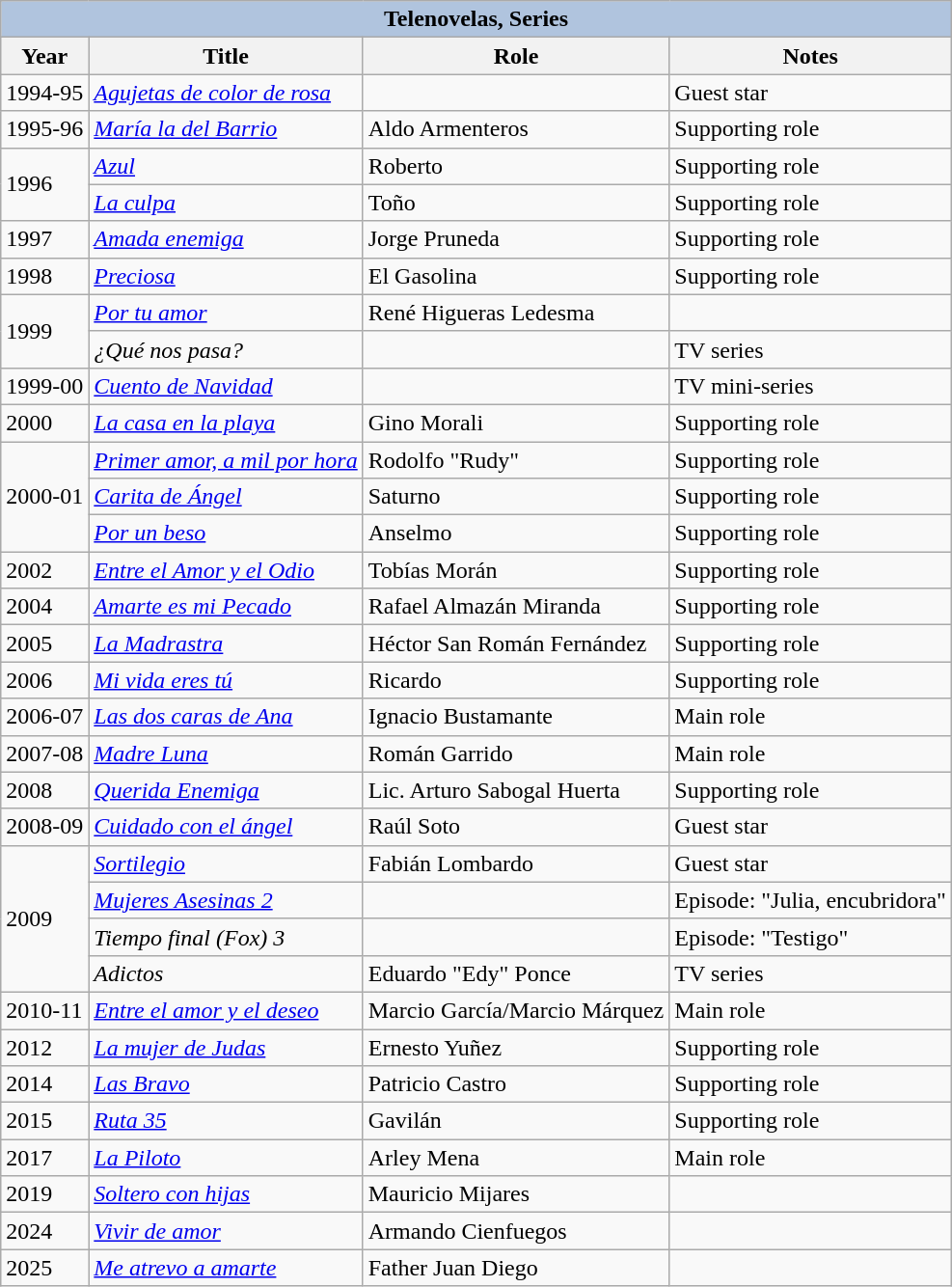<table class="wikitable">
<tr>
<th colspan="5" style="background:LightSteelBlue;">Telenovelas, Series</th>
</tr>
<tr>
<th>Year</th>
<th>Title</th>
<th>Role</th>
<th>Notes</th>
</tr>
<tr>
<td>1994-95</td>
<td><em><a href='#'>Agujetas de color de rosa</a></em></td>
<td></td>
<td>Guest star</td>
</tr>
<tr>
<td>1995-96</td>
<td><em><a href='#'>María la del Barrio</a></em></td>
<td>Aldo Armenteros</td>
<td>Supporting role</td>
</tr>
<tr>
<td rowspan=2>1996</td>
<td><em><a href='#'>Azul</a></em></td>
<td>Roberto</td>
<td>Supporting role</td>
</tr>
<tr>
<td><em><a href='#'>La culpa</a></em></td>
<td>Toño</td>
<td>Supporting role</td>
</tr>
<tr>
<td>1997</td>
<td><em><a href='#'>Amada enemiga</a></em></td>
<td>Jorge Pruneda</td>
<td>Supporting role</td>
</tr>
<tr>
<td>1998</td>
<td><em><a href='#'>Preciosa</a></em></td>
<td>El Gasolina</td>
<td>Supporting role</td>
</tr>
<tr>
<td rowspan=2>1999</td>
<td><em><a href='#'>Por tu amor</a></em></td>
<td>René Higueras Ledesma</td>
<td></td>
</tr>
<tr>
<td><em>¿Qué nos pasa?</em></td>
<td></td>
<td>TV series</td>
</tr>
<tr>
<td>1999-00</td>
<td><em><a href='#'>Cuento de Navidad</a></em></td>
<td></td>
<td>TV mini-series</td>
</tr>
<tr>
<td>2000</td>
<td><em><a href='#'>La casa en la playa</a></em></td>
<td>Gino Morali</td>
<td>Supporting role</td>
</tr>
<tr>
<td rowspan=3>2000-01</td>
<td><em><a href='#'>Primer amor, a mil por hora</a></em></td>
<td>Rodolfo "Rudy"</td>
<td>Supporting role</td>
</tr>
<tr>
<td><em><a href='#'>Carita de Ángel</a></em></td>
<td>Saturno</td>
<td>Supporting role</td>
</tr>
<tr>
<td><em><a href='#'>Por un beso</a></em></td>
<td>Anselmo</td>
<td>Supporting role</td>
</tr>
<tr>
<td>2002</td>
<td><em><a href='#'>Entre el Amor y el Odio</a></em></td>
<td>Tobías Morán</td>
<td>Supporting role</td>
</tr>
<tr>
<td>2004</td>
<td><em><a href='#'>Amarte es mi Pecado</a></em></td>
<td>Rafael Almazán Miranda</td>
<td>Supporting role</td>
</tr>
<tr>
<td>2005</td>
<td><em><a href='#'>La Madrastra</a></em></td>
<td>Héctor San Román Fernández</td>
<td>Supporting role</td>
</tr>
<tr>
<td>2006</td>
<td><em><a href='#'>Mi vida eres tú</a></em></td>
<td>Ricardo</td>
<td>Supporting role</td>
</tr>
<tr>
<td>2006-07</td>
<td><em><a href='#'>Las dos caras de Ana</a></em></td>
<td>Ignacio Bustamante</td>
<td>Main role</td>
</tr>
<tr>
<td>2007-08</td>
<td><em><a href='#'>Madre Luna</a></em></td>
<td>Román Garrido</td>
<td>Main role</td>
</tr>
<tr>
<td>2008</td>
<td><em><a href='#'>Querida Enemiga</a></em></td>
<td>Lic. Arturo Sabogal Huerta</td>
<td>Supporting role</td>
</tr>
<tr>
<td>2008-09</td>
<td><em><a href='#'>Cuidado con el ángel</a></em></td>
<td>Raúl Soto</td>
<td>Guest star</td>
</tr>
<tr>
<td rowspan=4>2009</td>
<td><em><a href='#'>Sortilegio</a></em></td>
<td>Fabián Lombardo</td>
<td>Guest star</td>
</tr>
<tr>
<td><em><a href='#'>Mujeres Asesinas 2</a></em></td>
<td></td>
<td>Episode: "Julia, encubridora"</td>
</tr>
<tr>
<td><em>Tiempo final (Fox) 3</em></td>
<td></td>
<td>Episode: "Testigo"</td>
</tr>
<tr>
<td><em>Adictos </em></td>
<td>Eduardo "Edy" Ponce</td>
<td>TV series</td>
</tr>
<tr>
<td>2010-11</td>
<td><em><a href='#'>Entre el amor y el deseo</a></em></td>
<td>Marcio García/Marcio Márquez</td>
<td>Main role</td>
</tr>
<tr>
<td>2012</td>
<td><em><a href='#'>La mujer de Judas</a></em></td>
<td>Ernesto Yuñez</td>
<td>Supporting role</td>
</tr>
<tr>
<td>2014</td>
<td><em><a href='#'>Las Bravo</a></em></td>
<td>Patricio Castro</td>
<td>Supporting role</td>
</tr>
<tr>
<td>2015</td>
<td><em><a href='#'>Ruta 35</a></em></td>
<td>Gavilán</td>
<td>Supporting role</td>
</tr>
<tr>
<td>2017</td>
<td><em><a href='#'>La Piloto</a></em></td>
<td>Arley Mena</td>
<td>Main role</td>
</tr>
<tr>
<td>2019</td>
<td><em><a href='#'>Soltero con hijas</a></em></td>
<td>Mauricio Mijares</td>
<td></td>
</tr>
<tr>
<td>2024</td>
<td><em><a href='#'>Vivir de amor</a></em></td>
<td>Armando Cienfuegos</td>
<td></td>
</tr>
<tr>
<td>2025</td>
<td><em><a href='#'>Me atrevo a amarte</a></em></td>
<td>Father Juan Diego</td>
<td></td>
</tr>
</table>
